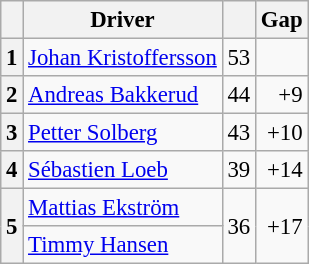<table class="wikitable" style="font-size: 95%;">
<tr>
<th></th>
<th>Driver</th>
<th></th>
<th>Gap</th>
</tr>
<tr>
<th>1</th>
<td> <a href='#'>Johan Kristoffersson</a></td>
<td align="right">53</td>
<td align="right"></td>
</tr>
<tr>
<th>2</th>
<td> <a href='#'>Andreas Bakkerud</a></td>
<td align="right">44</td>
<td align="right">+9</td>
</tr>
<tr>
<th>3</th>
<td> <a href='#'>Petter Solberg</a></td>
<td align="right">43</td>
<td align="right">+10</td>
</tr>
<tr>
<th>4</th>
<td> <a href='#'>Sébastien Loeb</a></td>
<td align="right">39</td>
<td align="right">+14</td>
</tr>
<tr>
<th rowspan=2>5</th>
<td> <a href='#'>Mattias Ekström</a></td>
<td rowspan=2 align="right">36</td>
<td rowspan=2 align="right">+17</td>
</tr>
<tr>
<td> <a href='#'>Timmy Hansen</a></td>
</tr>
</table>
